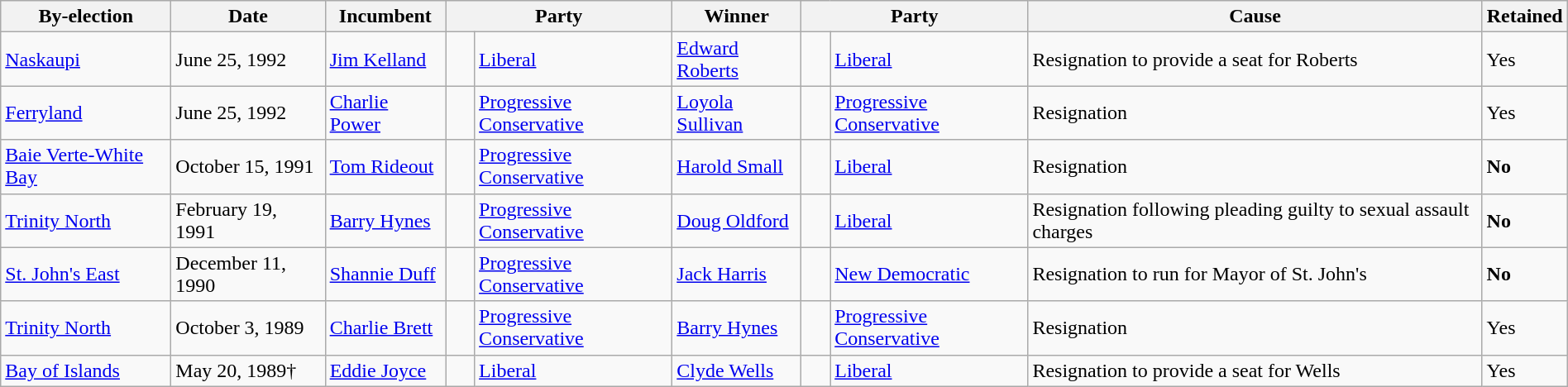<table class=wikitable style="width:100%">
<tr>
<th>By-election</th>
<th>Date</th>
<th>Incumbent</th>
<th colspan=2>Party</th>
<th>Winner</th>
<th colspan=2>Party</th>
<th>Cause</th>
<th>Retained</th>
</tr>
<tr>
<td><a href='#'>Naskaupi</a></td>
<td>June 25, 1992</td>
<td><a href='#'>Jim Kelland</a></td>
<td>    </td>
<td><a href='#'>Liberal</a></td>
<td><a href='#'>Edward Roberts</a></td>
<td>    </td>
<td><a href='#'>Liberal</a></td>
<td>Resignation to provide a seat for Roberts</td>
<td>Yes</td>
</tr>
<tr>
<td><a href='#'>Ferryland</a></td>
<td>June 25, 1992</td>
<td><a href='#'>Charlie Power</a></td>
<td>    </td>
<td><a href='#'>Progressive Conservative</a></td>
<td><a href='#'>Loyola Sullivan</a></td>
<td>    </td>
<td><a href='#'>Progressive Conservative</a></td>
<td>Resignation</td>
<td>Yes</td>
</tr>
<tr>
<td><a href='#'>Baie Verte-White Bay</a></td>
<td>October 15, 1991</td>
<td><a href='#'>Tom Rideout</a></td>
<td>    </td>
<td><a href='#'>Progressive Conservative</a></td>
<td><a href='#'>Harold Small</a></td>
<td>    </td>
<td><a href='#'>Liberal</a></td>
<td>Resignation</td>
<td><strong>No</strong></td>
</tr>
<tr>
<td><a href='#'>Trinity North</a></td>
<td>February 19, 1991</td>
<td><a href='#'>Barry Hynes</a></td>
<td>    </td>
<td><a href='#'>Progressive Conservative</a></td>
<td><a href='#'>Doug Oldford</a></td>
<td>    </td>
<td><a href='#'>Liberal</a></td>
<td>Resignation following pleading guilty to sexual assault charges</td>
<td><strong>No</strong></td>
</tr>
<tr>
<td><a href='#'>St. John's East</a></td>
<td>December 11, 1990</td>
<td><a href='#'>Shannie Duff</a></td>
<td>    </td>
<td><a href='#'>Progressive Conservative</a></td>
<td><a href='#'>Jack Harris</a></td>
<td>    </td>
<td><a href='#'>New Democratic</a></td>
<td>Resignation to run for Mayor of St. John's</td>
<td><strong>No</strong></td>
</tr>
<tr>
<td><a href='#'>Trinity North</a></td>
<td>October 3, 1989</td>
<td><a href='#'>Charlie Brett</a></td>
<td>    </td>
<td><a href='#'>Progressive Conservative</a></td>
<td><a href='#'>Barry Hynes</a></td>
<td>    </td>
<td><a href='#'>Progressive Conservative</a></td>
<td>Resignation</td>
<td>Yes</td>
</tr>
<tr>
<td><a href='#'>Bay of Islands</a></td>
<td>May 20, 1989†</td>
<td><a href='#'>Eddie Joyce</a></td>
<td>    </td>
<td><a href='#'>Liberal</a></td>
<td><a href='#'>Clyde Wells</a></td>
<td>    </td>
<td><a href='#'>Liberal</a></td>
<td>Resignation to provide a seat for Wells</td>
<td>Yes</td>
</tr>
</table>
